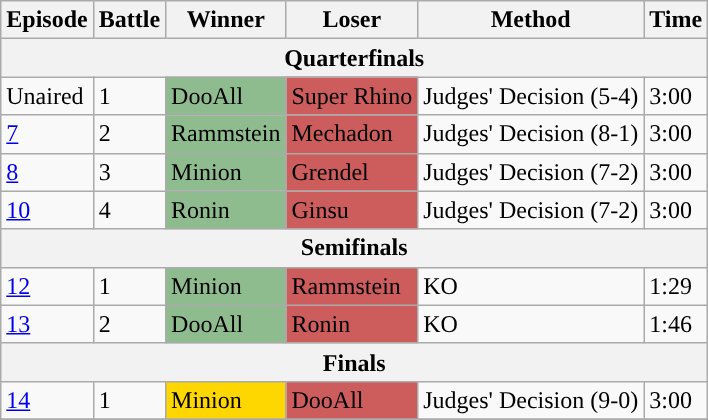<table class="wikitable">
<tr>
<th>Episode</th>
<th>Battle</th>
<th>Winner</th>
<th>Loser</th>
<th>Method</th>
<th>Time</th>
</tr>
<tr>
<th colspan="6">Quarterfinals</th>
</tr>
<tr>
<td>Unaired</td>
<td>1</td>
<td style="background:DarkSeaGreen;">DooAll</td>
<td style="background:IndianRed;">Super Rhino</td>
<td>Judges' Decision (5-4)</td>
<td>3:00</td>
</tr>
<tr>
<td><a href='#'>7</a></td>
<td>2</td>
<td style="background:DarkSeaGreen;">Rammstein</td>
<td style="background:IndianRed;">Mechadon</td>
<td>Judges' Decision (8-1)</td>
<td>3:00</td>
</tr>
<tr>
<td><a href='#'>8</a></td>
<td>3</td>
<td style="background:DarkSeaGreen;">Minion</td>
<td style="background:IndianRed;">Grendel</td>
<td>Judges' Decision (7-2)</td>
<td>3:00</td>
</tr>
<tr>
<td><a href='#'>10</a></td>
<td>4</td>
<td style="background:DarkSeaGreen;">Ronin</td>
<td style="background:IndianRed;">Ginsu</td>
<td>Judges' Decision (7-2)</td>
<td>3:00</td>
</tr>
<tr>
<th colspan="6">Semifinals</th>
</tr>
<tr>
<td><a href='#'>12</a></td>
<td>1</td>
<td style="background:DarkSeaGreen;">Minion</td>
<td style="background:IndianRed;">Rammstein</td>
<td>KO</td>
<td>1:29</td>
</tr>
<tr>
<td><a href='#'>13</a></td>
<td>2</td>
<td style="background:DarkSeaGreen;">DooAll</td>
<td style="background:IndianRed;">Ronin</td>
<td>KO</td>
<td>1:46</td>
</tr>
<tr>
<th colspan="6">Finals</th>
</tr>
<tr>
<td><a href='#'>14</a></td>
<td>1</td>
<td style="background:Gold;">Minion</td>
<td style="background:IndianRed;">DooAll</td>
<td>Judges' Decision (9-0)</td>
<td>3:00</td>
</tr>
<tr>
</tr>
</table>
